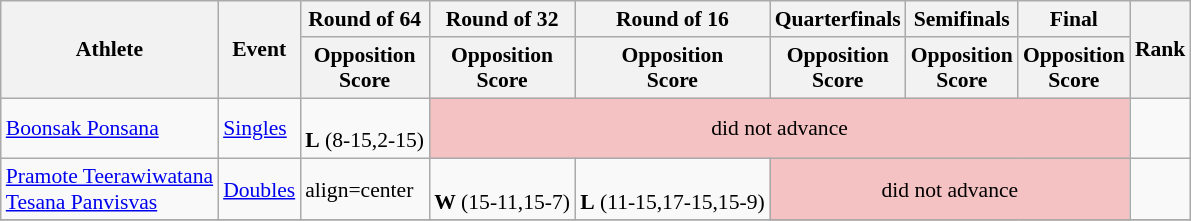<table class=wikitable style="font-size:90%">
<tr>
<th rowspan="2">Athlete</th>
<th rowspan="2">Event</th>
<th>Round of 64</th>
<th>Round of 32</th>
<th>Round of 16</th>
<th>Quarterfinals</th>
<th>Semifinals</th>
<th>Final</th>
<th rowspan="2">Rank</th>
</tr>
<tr>
<th>Opposition<br>Score</th>
<th>Opposition<br>Score</th>
<th>Opposition<br>Score</th>
<th>Opposition<br>Score</th>
<th>Opposition<br>Score</th>
<th>Opposition<br>Score</th>
</tr>
<tr>
<td><a href='#'>Boonsak Ponsana</a></td>
<td><a href='#'>Singles</a></td>
<td><br> <strong>L</strong> (8-15,2-15)</td>
<td bgcolor="f4c2c2" colspan=5 align="center">did not advance</td>
<td></td>
</tr>
<tr>
<td><a href='#'>Pramote Teerawiwatana</a><br><a href='#'>Tesana Panvisvas</a></td>
<td><a href='#'>Doubles</a></td>
<td>align=center </td>
<td><br> <strong>W</strong> (15-11,15-7)</td>
<td><br> <strong>L</strong> (11-15,17-15,15-9)</td>
<td bgcolor="f4c2c2" colspan=3 align="center">did not advance</td>
<td></td>
</tr>
<tr>
</tr>
</table>
